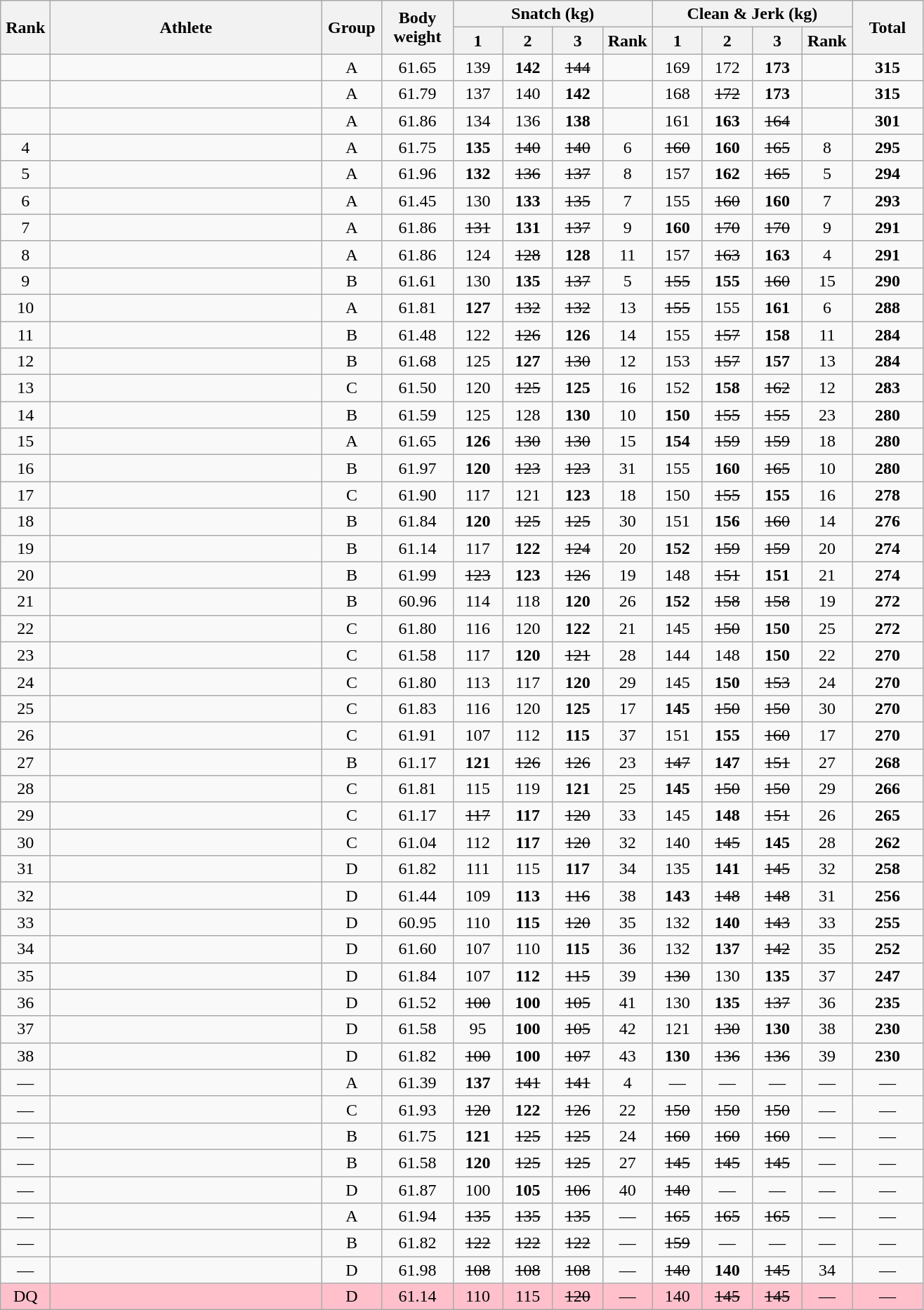<table class = "wikitable" style="text-align:center;">
<tr>
<th rowspan=2 width=40>Rank</th>
<th rowspan=2 width=250>Athlete</th>
<th rowspan=2 width=50>Group</th>
<th rowspan=2 width=60>Body weight</th>
<th colspan=4>Snatch (kg)</th>
<th colspan=4>Clean & Jerk (kg)</th>
<th rowspan=2 width=60>Total</th>
</tr>
<tr>
<th width=40>1</th>
<th width=40>2</th>
<th width=40>3</th>
<th width=40>Rank</th>
<th width=40>1</th>
<th width=40>2</th>
<th width=40>3</th>
<th width=40>Rank</th>
</tr>
<tr>
<td></td>
<td align=left></td>
<td>A</td>
<td>61.65</td>
<td>139</td>
<td><strong>142</strong></td>
<td><s>144</s></td>
<td></td>
<td>169</td>
<td>172</td>
<td><strong>173</strong></td>
<td></td>
<td><strong>315</strong></td>
</tr>
<tr>
<td></td>
<td align=left></td>
<td>A</td>
<td>61.79</td>
<td>137</td>
<td>140</td>
<td><strong>142</strong></td>
<td></td>
<td>168</td>
<td><s>172</s></td>
<td><strong>173</strong></td>
<td></td>
<td><strong>315</strong></td>
</tr>
<tr>
<td></td>
<td align=left></td>
<td>A</td>
<td>61.86</td>
<td>134</td>
<td>136</td>
<td><strong>138</strong></td>
<td></td>
<td>161</td>
<td><strong>163</strong></td>
<td><s>164</s></td>
<td></td>
<td><strong>301</strong></td>
</tr>
<tr>
<td>4</td>
<td align=left></td>
<td>A</td>
<td>61.75</td>
<td><strong>135</strong></td>
<td><s>140</s></td>
<td><s>140</s></td>
<td>6</td>
<td><s>160</s></td>
<td><strong>160</strong></td>
<td><s>165</s></td>
<td>8</td>
<td><strong>295</strong></td>
</tr>
<tr>
<td>5</td>
<td align=left></td>
<td>A</td>
<td>61.96</td>
<td><strong>132</strong></td>
<td><s>136</s></td>
<td><s>137</s></td>
<td>8</td>
<td>157</td>
<td><strong>162</strong></td>
<td><s>165</s></td>
<td>5</td>
<td><strong>294</strong></td>
</tr>
<tr>
<td>6</td>
<td align=left></td>
<td>A</td>
<td>61.45</td>
<td>130</td>
<td><strong>133</strong></td>
<td><s>135</s></td>
<td>7</td>
<td>155</td>
<td><s>160</s></td>
<td><strong>160</strong></td>
<td>7</td>
<td><strong>293</strong></td>
</tr>
<tr>
<td>7</td>
<td align=left></td>
<td>A</td>
<td>61.86</td>
<td><s>131</s></td>
<td><strong>131</strong></td>
<td><s>137</s></td>
<td>9</td>
<td><strong>160</strong></td>
<td><s>170</s></td>
<td><s>170</s></td>
<td>9</td>
<td><strong>291</strong></td>
</tr>
<tr>
<td>8</td>
<td align=left></td>
<td>A</td>
<td>61.86</td>
<td>124</td>
<td><s>128</s></td>
<td><strong>128</strong></td>
<td>11</td>
<td>157</td>
<td><s>163</s></td>
<td><strong>163</strong></td>
<td>4</td>
<td><strong>291</strong></td>
</tr>
<tr>
<td>9</td>
<td align=left></td>
<td>B</td>
<td>61.61</td>
<td>130</td>
<td><strong>135</strong></td>
<td><s>137</s></td>
<td>5</td>
<td><s>155</s></td>
<td><strong>155</strong></td>
<td><s>160</s></td>
<td>15</td>
<td><strong>290</strong></td>
</tr>
<tr>
<td>10</td>
<td align=left></td>
<td>A</td>
<td>61.81</td>
<td><strong>127</strong></td>
<td><s>132</s></td>
<td><s>132</s></td>
<td>13</td>
<td><s>155</s></td>
<td>155</td>
<td><strong>161</strong></td>
<td>6</td>
<td><strong>288</strong></td>
</tr>
<tr>
<td>11</td>
<td align=left></td>
<td>B</td>
<td>61.48</td>
<td>122</td>
<td><s>126</s></td>
<td><strong>126</strong></td>
<td>14</td>
<td>155</td>
<td><s>157</s></td>
<td><strong>158</strong></td>
<td>11</td>
<td><strong>284</strong></td>
</tr>
<tr>
<td>12</td>
<td align=left></td>
<td>B</td>
<td>61.68</td>
<td>125</td>
<td><strong>127</strong></td>
<td><s>130</s></td>
<td>12</td>
<td>153</td>
<td><s>157</s></td>
<td><strong>157</strong></td>
<td>13</td>
<td><strong>284</strong></td>
</tr>
<tr>
<td>13</td>
<td align=left></td>
<td>C</td>
<td>61.50</td>
<td>120</td>
<td><s>125</s></td>
<td><strong>125</strong></td>
<td>16</td>
<td>152</td>
<td><strong>158</strong></td>
<td><s>162</s></td>
<td>12</td>
<td><strong>283</strong></td>
</tr>
<tr>
<td>14</td>
<td align=left></td>
<td>B</td>
<td>61.59</td>
<td>125</td>
<td>128</td>
<td><strong>130</strong></td>
<td>10</td>
<td><strong>150</strong></td>
<td><s>155</s></td>
<td><s>155</s></td>
<td>23</td>
<td><strong>280</strong></td>
</tr>
<tr>
<td>15</td>
<td align=left></td>
<td>A</td>
<td>61.65</td>
<td><strong>126</strong></td>
<td><s>130</s></td>
<td><s>130</s></td>
<td>15</td>
<td><strong>154</strong></td>
<td><s>159</s></td>
<td><s>159</s></td>
<td>18</td>
<td><strong>280</strong></td>
</tr>
<tr>
<td>16</td>
<td align=left></td>
<td>B</td>
<td>61.97</td>
<td><strong>120</strong></td>
<td><s>123</s></td>
<td><s>123</s></td>
<td>31</td>
<td>155</td>
<td><strong>160</strong></td>
<td><s>165</s></td>
<td>10</td>
<td><strong>280</strong></td>
</tr>
<tr>
<td>17</td>
<td align=left></td>
<td>C</td>
<td>61.90</td>
<td>117</td>
<td>121</td>
<td><strong>123</strong></td>
<td>18</td>
<td>150</td>
<td><s>155</s></td>
<td><strong>155</strong></td>
<td>16</td>
<td><strong>278</strong></td>
</tr>
<tr>
<td>18</td>
<td align=left></td>
<td>B</td>
<td>61.84</td>
<td><strong>120</strong></td>
<td><s>125</s></td>
<td><s>125</s></td>
<td>30</td>
<td>151</td>
<td><strong>156</strong></td>
<td><s>160</s></td>
<td>14</td>
<td><strong>276</strong></td>
</tr>
<tr>
<td>19</td>
<td align=left></td>
<td>B</td>
<td>61.14</td>
<td>117</td>
<td><strong>122</strong></td>
<td><s>124</s></td>
<td>20</td>
<td><strong>152</strong></td>
<td><s>159</s></td>
<td><s>159</s></td>
<td>20</td>
<td><strong>274</strong></td>
</tr>
<tr>
<td>20</td>
<td align=left></td>
<td>B</td>
<td>61.99</td>
<td><s>123</s></td>
<td><strong>123</strong></td>
<td><s>126</s></td>
<td>19</td>
<td>148</td>
<td><s>151</s></td>
<td><strong>151</strong></td>
<td>21</td>
<td><strong>274</strong></td>
</tr>
<tr>
<td>21</td>
<td align=left></td>
<td>B</td>
<td>60.96</td>
<td>114</td>
<td>118</td>
<td><strong>120</strong></td>
<td>26</td>
<td><strong>152</strong></td>
<td><s>158</s></td>
<td><s>158</s></td>
<td>19</td>
<td><strong>272</strong></td>
</tr>
<tr>
<td>22</td>
<td align=left></td>
<td>C</td>
<td>61.80</td>
<td>116</td>
<td>120</td>
<td><strong>122</strong></td>
<td>21</td>
<td>145</td>
<td><s>150</s></td>
<td><strong>150</strong></td>
<td>25</td>
<td><strong>272</strong></td>
</tr>
<tr>
<td>23</td>
<td align=left></td>
<td>C</td>
<td>61.58</td>
<td>117</td>
<td><strong>120</strong></td>
<td><s>121</s></td>
<td>28</td>
<td>144</td>
<td>148</td>
<td><strong>150</strong></td>
<td>22</td>
<td><strong>270</strong></td>
</tr>
<tr>
<td>24</td>
<td align=left></td>
<td>C</td>
<td>61.80</td>
<td>113</td>
<td>117</td>
<td><strong>120</strong></td>
<td>29</td>
<td>145</td>
<td><strong>150</strong></td>
<td><s>153</s></td>
<td>24</td>
<td><strong>270</strong></td>
</tr>
<tr>
<td>25</td>
<td align=left></td>
<td>C</td>
<td>61.83</td>
<td>116</td>
<td>120</td>
<td><strong>125</strong></td>
<td>17</td>
<td><strong>145</strong></td>
<td><s>150</s></td>
<td><s>150</s></td>
<td>30</td>
<td><strong>270</strong></td>
</tr>
<tr>
<td>26</td>
<td align=left></td>
<td>C</td>
<td>61.91</td>
<td>107</td>
<td>112</td>
<td><strong>115</strong></td>
<td>37</td>
<td>151</td>
<td><strong>155</strong></td>
<td><s>160</s></td>
<td>17</td>
<td><strong>270</strong></td>
</tr>
<tr>
<td>27</td>
<td align=left></td>
<td>B</td>
<td>61.17</td>
<td><strong>121</strong></td>
<td><s>126</s></td>
<td><s>126</s></td>
<td>23</td>
<td><s>147</s></td>
<td><strong>147</strong></td>
<td><s>151</s></td>
<td>27</td>
<td><strong>268</strong></td>
</tr>
<tr>
<td>28</td>
<td align=left></td>
<td>C</td>
<td>61.81</td>
<td>115</td>
<td>119</td>
<td><strong>121</strong></td>
<td>25</td>
<td><strong>145</strong></td>
<td><s>150</s></td>
<td><s>150</s></td>
<td>29</td>
<td><strong>266</strong></td>
</tr>
<tr>
<td>29</td>
<td align=left></td>
<td>C</td>
<td>61.17</td>
<td><s>117</s></td>
<td><strong>117</strong></td>
<td><s>120</s></td>
<td>33</td>
<td>145</td>
<td><strong>148</strong></td>
<td><s>151</s></td>
<td>26</td>
<td><strong>265</strong></td>
</tr>
<tr>
<td>30</td>
<td align=left></td>
<td>C</td>
<td>61.04</td>
<td>112</td>
<td><strong>117</strong></td>
<td><s>120</s></td>
<td>32</td>
<td>140</td>
<td><s>145</s></td>
<td><strong>145</strong></td>
<td>28</td>
<td><strong>262</strong></td>
</tr>
<tr>
<td>31</td>
<td align=left></td>
<td>D</td>
<td>61.82</td>
<td>111</td>
<td>115</td>
<td><strong>117</strong></td>
<td>34</td>
<td>135</td>
<td><strong>141</strong></td>
<td><s>145</s></td>
<td>32</td>
<td><strong>258</strong></td>
</tr>
<tr>
<td>32</td>
<td align=left></td>
<td>D</td>
<td>61.44</td>
<td>109</td>
<td><strong>113</strong></td>
<td><s>116</s></td>
<td>38</td>
<td><strong>143</strong></td>
<td><s>148</s></td>
<td><s>148</s></td>
<td>31</td>
<td><strong>256</strong></td>
</tr>
<tr>
<td>33</td>
<td align=left></td>
<td>D</td>
<td>60.95</td>
<td>110</td>
<td><strong>115</strong></td>
<td><s>120</s></td>
<td>35</td>
<td>132</td>
<td><strong>140</strong></td>
<td><s>143</s></td>
<td>33</td>
<td><strong>255</strong></td>
</tr>
<tr>
<td>34</td>
<td align=left></td>
<td>D</td>
<td>61.60</td>
<td>107</td>
<td>110</td>
<td><strong>115</strong></td>
<td>36</td>
<td>132</td>
<td><strong>137</strong></td>
<td><s>142</s></td>
<td>35</td>
<td><strong>252</strong></td>
</tr>
<tr>
<td>35</td>
<td align=left></td>
<td>D</td>
<td>61.84</td>
<td>107</td>
<td><strong>112</strong></td>
<td><s>115</s></td>
<td>39</td>
<td><s>130</s></td>
<td>130</td>
<td><strong>135</strong></td>
<td>37</td>
<td><strong>247</strong></td>
</tr>
<tr>
<td>36</td>
<td align=left></td>
<td>D</td>
<td>61.52</td>
<td><s>100</s></td>
<td><strong>100</strong></td>
<td><s>105</s></td>
<td>41</td>
<td>130</td>
<td><strong>135</strong></td>
<td><s>137</s></td>
<td>36</td>
<td><strong>235</strong></td>
</tr>
<tr>
<td>37</td>
<td align=left></td>
<td>D</td>
<td>61.58</td>
<td>95</td>
<td><strong>100</strong></td>
<td><s>105</s></td>
<td>42</td>
<td>121</td>
<td><s>130</s></td>
<td><strong>130</strong></td>
<td>38</td>
<td><strong>230</strong></td>
</tr>
<tr>
<td>38</td>
<td align=left></td>
<td>D</td>
<td>61.82</td>
<td><s>100</s></td>
<td><strong>100</strong></td>
<td><s>107</s></td>
<td>43</td>
<td><strong>130</strong></td>
<td><s>136</s></td>
<td><s>136</s></td>
<td>39</td>
<td><strong>230</strong></td>
</tr>
<tr>
<td>—</td>
<td align=left></td>
<td>A</td>
<td>61.39</td>
<td><strong>137</strong></td>
<td><s>141 </s></td>
<td><s>141 </s></td>
<td>4</td>
<td>—</td>
<td>—</td>
<td>—</td>
<td>—</td>
<td>—</td>
</tr>
<tr>
<td>—</td>
<td align=left></td>
<td>C</td>
<td>61.93</td>
<td><s>120 </s></td>
<td><strong>122</strong></td>
<td><s>126 </s></td>
<td>22</td>
<td><s>150 </s></td>
<td><s>150 </s></td>
<td><s>150 </s></td>
<td>—</td>
<td>—</td>
</tr>
<tr>
<td>—</td>
<td align=left></td>
<td>B</td>
<td>61.75</td>
<td><strong>121</strong></td>
<td><s>125 </s></td>
<td><s>125 </s></td>
<td>24</td>
<td><s>160 </s></td>
<td><s>160 </s></td>
<td><s>160 </s></td>
<td>—</td>
<td>—</td>
</tr>
<tr>
<td>—</td>
<td align=left></td>
<td>B</td>
<td>61.58</td>
<td><strong>120</strong></td>
<td><s>125 </s></td>
<td><s>125 </s></td>
<td>27</td>
<td><s>145 </s></td>
<td><s>145 </s></td>
<td><s>145 </s></td>
<td>—</td>
<td>—</td>
</tr>
<tr>
<td>—</td>
<td align=left></td>
<td>D</td>
<td>61.87</td>
<td>100</td>
<td><strong>105</strong></td>
<td><s>106 </s></td>
<td>40</td>
<td><s>140 </s></td>
<td>—</td>
<td>—</td>
<td>—</td>
<td>—</td>
</tr>
<tr>
<td>—</td>
<td align=left></td>
<td>A</td>
<td>61.94</td>
<td><s>135 </s></td>
<td><s>135 </s></td>
<td><s>135 </s></td>
<td>—</td>
<td><s>165 </s></td>
<td><s>165 </s></td>
<td><s>165 </s></td>
<td>—</td>
<td>—</td>
</tr>
<tr>
<td>—</td>
<td align=left></td>
<td>B</td>
<td>61.82</td>
<td><s>122 </s></td>
<td><s>122 </s></td>
<td><s>122 </s></td>
<td>—</td>
<td><s>159 </s></td>
<td>—</td>
<td>—</td>
<td>—</td>
<td>—</td>
</tr>
<tr>
<td>—</td>
<td align=left></td>
<td>D</td>
<td>61.98</td>
<td><s>108 </s></td>
<td><s>108 </s></td>
<td><s>108 </s></td>
<td>—</td>
<td><s>140 </s></td>
<td><strong>140</strong></td>
<td><s>145 </s></td>
<td>34</td>
<td>—</td>
</tr>
<tr bgcolor=pink>
<td>DQ</td>
<td align=left></td>
<td>D</td>
<td>61.14</td>
<td>110</td>
<td>115</td>
<td><s>120 </s></td>
<td>—</td>
<td>140</td>
<td><s>145 </s></td>
<td><s>145 </s></td>
<td>—</td>
<td>—</td>
</tr>
</table>
